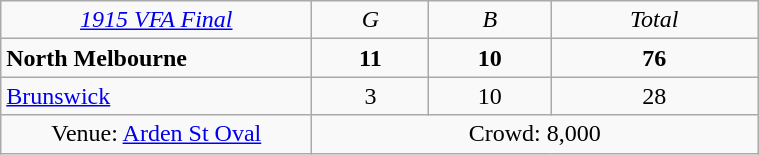<table class="wikitable" style="text-align:center; width:40%">
<tr>
<td width=200><em><a href='#'>1915 VFA Final</a></em></td>
<td><em>G</em></td>
<td><em>B</em></td>
<td><em>Total</em></td>
</tr>
<tr>
<td style="text-align:left"><strong>North Melbourne</strong></td>
<td><strong>11</strong></td>
<td><strong>10</strong></td>
<td><strong>76</strong></td>
</tr>
<tr>
<td style="text-align:left"><a href='#'>Brunswick</a></td>
<td>3</td>
<td>10</td>
<td>28</td>
</tr>
<tr>
<td>Venue: <a href='#'>Arden St Oval</a></td>
<td colspan=3>Crowd: 8,000</td>
</tr>
</table>
